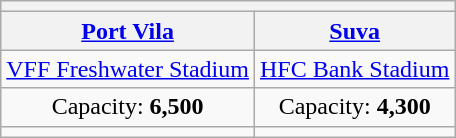<table class="wikitable" align="center" style="text-align:center;">
<tr>
<th colspan="2"></th>
</tr>
<tr>
<th> <a href='#'>Port Vila</a></th>
<th> <a href='#'>Suva</a></th>
</tr>
<tr>
<td><a href='#'>VFF Freshwater Stadium</a></td>
<td><a href='#'>HFC Bank Stadium</a></td>
</tr>
<tr>
<td>Capacity: <strong>6,500</strong></td>
<td>Capacity: <strong>4,300</strong></td>
</tr>
<tr>
<td></td>
<td></td>
</tr>
</table>
